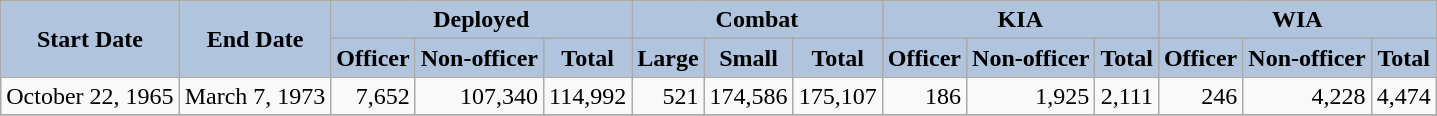<table class="wikitable" align="center">
<tr>
<th rowspan="2" style="background:#B0C4DE">Start Date</th>
<th rowspan="2" style="background:#B0C4DE">End Date</th>
<th colspan="3" style="background:#B0C4DE">Deployed</th>
<th colspan="3" style="background:#B0C4DE">Combat</th>
<th colspan="3" style="background:#B0C4DE">KIA</th>
<th colspan="3" style="background:#B0C4DE">WIA</th>
</tr>
<tr>
<th style="background:#B0C4DE">Officer</th>
<th style="background:#B0C4DE">Non-officer</th>
<th style="background:#B0C4DE">Total</th>
<th style="background:#B0C4DE">Large</th>
<th style="background:#B0C4DE">Small</th>
<th style="background:#B0C4DE">Total</th>
<th style="background:#B0C4DE">Officer</th>
<th style="background:#B0C4DE">Non-officer</th>
<th style="background:#B0C4DE">Total</th>
<th style="background:#B0C4DE">Officer</th>
<th style="background:#B0C4DE">Non-officer</th>
<th style="background:#B0C4DE">Total</th>
</tr>
<tr>
<td>October 22, 1965</td>
<td>March 7, 1973</td>
<td align="right">7,652</td>
<td align="right">107,340</td>
<td align="right">114,992</td>
<td align="right">521</td>
<td align="right">174,586</td>
<td align="right">175,107</td>
<td align="right">186</td>
<td align="right">1,925</td>
<td align="right">2,111</td>
<td align="right">246</td>
<td align="right">4,228</td>
<td align="right">4,474</td>
</tr>
<tr>
</tr>
</table>
